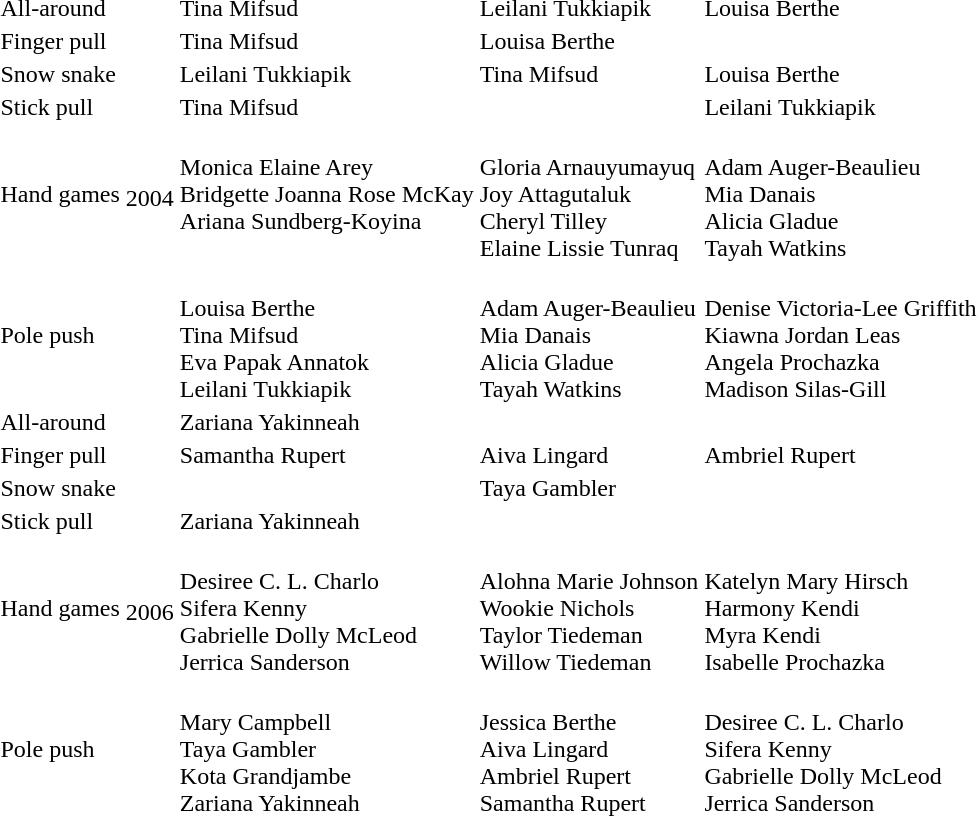<table>
<tr>
<td>All-around</td>
<td rowspan=6>2004</td>
<td>Tina Mifsud<br></td>
<td>Leilani Tukkiapik<br></td>
<td>Louisa Berthe<br></td>
</tr>
<tr>
<td>Finger pull</td>
<td>Tina Mifsud<br></td>
<td>Louisa Berthe<br></td>
<td></td>
</tr>
<tr>
<td>Snow snake</td>
<td>Leilani Tukkiapik<br></td>
<td>Tina Mifsud<br></td>
<td>Louisa Berthe<br></td>
</tr>
<tr>
<td>Stick pull</td>
<td>Tina Mifsud<br></td>
<td nowrap></td>
<td>Leilani Tukkiapik<br></td>
</tr>
<tr>
<td>Hand games</td>
<td valign=top nowrap><br>Monica Elaine Arey<br>Bridgette Joanna Rose McKay<br>Ariana Sundberg-Koyina</td>
<td><br>Gloria Arnauyumayuq<br>Joy Attagutaluk<br>Cheryl Tilley<br>Elaine Lissie Tunraq</td>
<td><br>Adam Auger-Beaulieu<br>Mia Danais<br>Alicia Gladue<br>Tayah Watkins</td>
</tr>
<tr>
<td>Pole push</td>
<td><br>Louisa Berthe<br>Tina Mifsud<br>Eva Papak Annatok<br>Leilani Tukkiapik</td>
<td><br>Adam Auger-Beaulieu<br>Mia Danais<br>Alicia Gladue<br>Tayah Watkins</td>
<td nowrap><br>Denise Victoria-Lee Griffith<br>Kiawna Jordan Leas<br>Angela Prochazka<br>Madison Silas-Gill</td>
</tr>
<tr>
<td>All-around</td>
<td rowspan=6>2006</td>
<td>Zariana Yakinneah<br></td>
<td></td>
<td></td>
</tr>
<tr>
<td>Finger pull</td>
<td>Samantha Rupert<br></td>
<td>Aiva Lingard<br></td>
<td>Ambriel Rupert<br></td>
</tr>
<tr>
<td>Snow snake</td>
<td></td>
<td>Taya Gambler<br></td>
<td></td>
</tr>
<tr>
<td>Stick pull</td>
<td>Zariana Yakinneah<br></td>
<td></td>
<td></td>
</tr>
<tr>
<td>Hand games</td>
<td><br>Desiree C. L. Charlo<br>Sifera Kenny<br>Gabrielle Dolly McLeod<br>Jerrica Sanderson</td>
<td><br>Alohna Marie Johnson<br>Wookie Nichols<br>Taylor Tiedeman<br>Willow Tiedeman</td>
<td><br>Katelyn Mary Hirsch<br>Harmony Kendi<br>Myra Kendi<br>Isabelle Prochazka</td>
</tr>
<tr>
<td>Pole push</td>
<td><br>Mary Campbell<br>Taya Gambler<br>Kota Grandjambe<br>Zariana Yakinneah</td>
<td><br>Jessica Berthe<br>Aiva Lingard<br>Ambriel Rupert<br>Samantha Rupert</td>
<td><br>Desiree C. L. Charlo<br>Sifera Kenny<br>Gabrielle Dolly McLeod<br>Jerrica Sanderson</td>
</tr>
</table>
